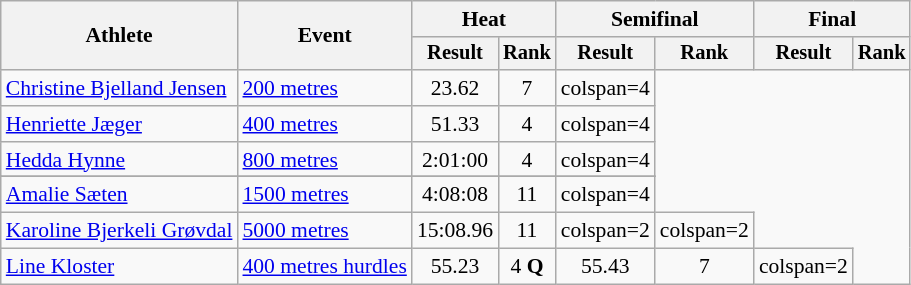<table class="wikitable" style="font-size:90%">
<tr>
<th rowspan="2">Athlete</th>
<th rowspan="2">Event</th>
<th colspan="2">Heat</th>
<th colspan="2">Semifinal</th>
<th colspan="2">Final</th>
</tr>
<tr style="font-size:95%">
<th>Result</th>
<th>Rank</th>
<th>Result</th>
<th>Rank</th>
<th>Result</th>
<th>Rank</th>
</tr>
<tr align=center>
<td align=left><a href='#'>Christine Bjelland Jensen</a></td>
<td align=left><a href='#'>200 metres</a></td>
<td>23.62</td>
<td>7</td>
<td>colspan=4 </td>
</tr>
<tr align=center>
<td align=left><a href='#'>Henriette Jæger</a></td>
<td align=left><a href='#'>400 metres</a></td>
<td>51.33</td>
<td>4</td>
<td>colspan=4 </td>
</tr>
<tr align=center>
<td align=left><a href='#'>Hedda Hynne</a></td>
<td align=left><a href='#'>800 metres</a></td>
<td>2:01:00 </td>
<td>4</td>
<td>colspan=4 </td>
</tr>
<tr align=center>
</tr>
<tr align=center>
<td align=left><a href='#'>Amalie Sæten</a></td>
<td align=left><a href='#'>1500 metres</a></td>
<td>4:08:08 </td>
<td>11</td>
<td>colspan=4 </td>
</tr>
<tr align=center>
<td align=left><a href='#'>Karoline Bjerkeli Grøvdal</a></td>
<td align=left><a href='#'>5000 metres</a></td>
<td>15:08.96</td>
<td>11</td>
<td>colspan=2</td>
<td>colspan=2 </td>
</tr>
<tr align=center>
<td align=left><a href='#'>Line Kloster</a></td>
<td align=left><a href='#'>400 metres hurdles</a></td>
<td>55.23</td>
<td>4 <strong>Q</strong></td>
<td>55.43</td>
<td>7</td>
<td>colspan=2 </td>
</tr>
</table>
